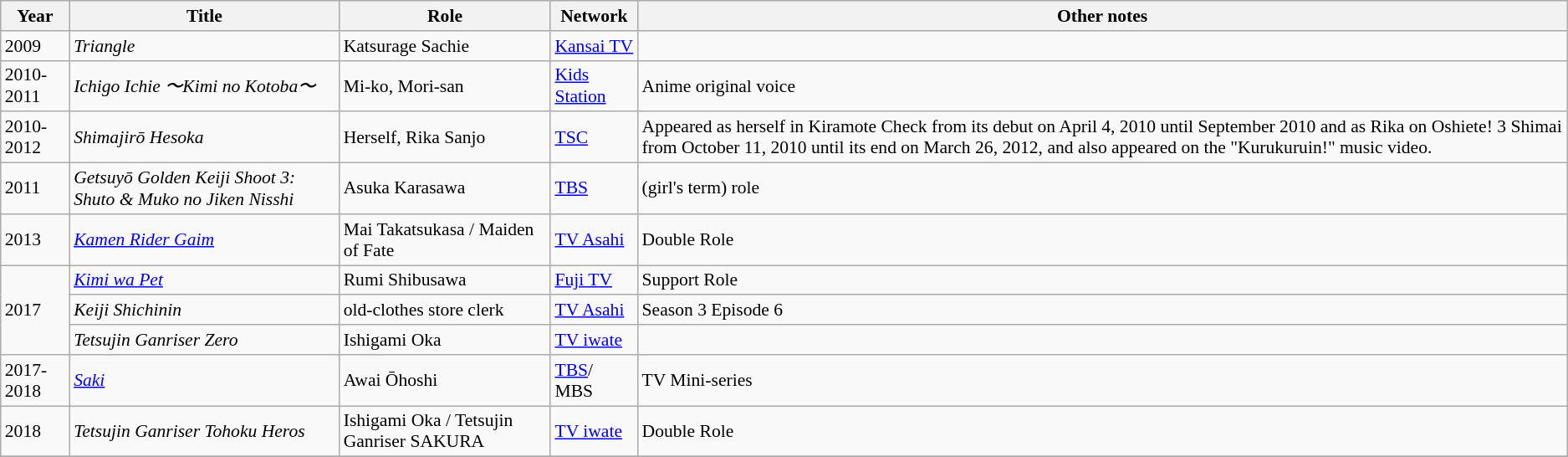<table class="wikitable" style="font-size: 90%;">
<tr>
<th>Year</th>
<th>Title</th>
<th>Role</th>
<th>Network</th>
<th>Other notes</th>
</tr>
<tr>
<td>2009</td>
<td><em>Triangle</em></td>
<td>Katsurage Sachie</td>
<td><a href='#'>Kansai TV</a></td>
<td></td>
</tr>
<tr>
<td>2010-2011</td>
<td><em>Ichigo Ichie 〜Kimi no Kotoba〜</em></td>
<td>Mi-ko, Mori-san</td>
<td><a href='#'>Kids Station</a></td>
<td>Anime original voice</td>
</tr>
<tr>
<td>2010-2012</td>
<td><em>Shimajirō Hesoka</em></td>
<td>Herself, Rika Sanjo</td>
<td><a href='#'>TSC</a></td>
<td>Appeared as herself in Kiramote Check from its debut on April 4, 2010 until September 2010 and as Rika on Oshiete! 3 Shimai from October 11, 2010 until its end on March 26, 2012, and also appeared on the "Kurukuruin!" music video.</td>
</tr>
<tr>
<td>2011</td>
<td><em>Getsuyō Golden Keiji Shoot 3: Shuto & Muko no Jiken Nisshi</em></td>
<td>Asuka Karasawa</td>
<td><a href='#'>TBS</a></td>
<td>(girl's term) role</td>
</tr>
<tr>
<td>2013</td>
<td><em><a href='#'>Kamen Rider Gaim</a></em></td>
<td>Mai Takatsukasa / Maiden of Fate</td>
<td><a href='#'>TV Asahi</a></td>
<td>Double Role</td>
</tr>
<tr>
<td rowspan="3">2017</td>
<td><em><a href='#'>Kimi wa Pet</a></em></td>
<td>Rumi Shibusawa</td>
<td><a href='#'>Fuji TV</a></td>
<td>Support Role</td>
</tr>
<tr>
<td><em>Keiji Shichinin</em></td>
<td>old-clothes store clerk</td>
<td><a href='#'>TV Asahi</a></td>
<td>Season 3 Episode 6</td>
</tr>
<tr>
<td><em>Tetsujin Ganriser Zero</em></td>
<td>Ishigami Oka</td>
<td><a href='#'>TV iwate</a></td>
<td></td>
</tr>
<tr>
<td>2017-2018</td>
<td><em><a href='#'>Saki</a></em></td>
<td>Awai Ōhoshi</td>
<td><a href='#'>TBS</a>/ MBS</td>
<td>TV Mini-series</td>
</tr>
<tr>
<td>2018</td>
<td><em>Tetsujin Ganriser Tohoku Heros</em></td>
<td>Ishigami Oka / Tetsujin Ganriser SAKURA</td>
<td><a href='#'>TV iwate</a></td>
<td>Double Role</td>
</tr>
<tr>
</tr>
</table>
